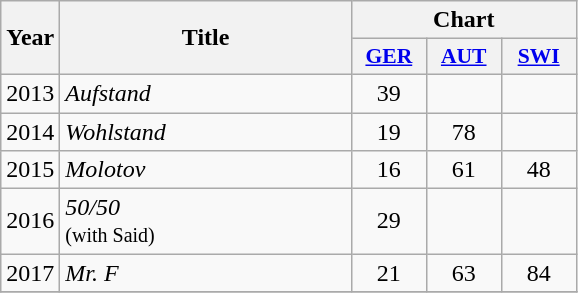<table class="wikitable">
<tr>
<th width="28" rowspan="2">Year</th>
<th width="187" rowspan="2">Title</th>
<th colspan="3">Chart</th>
</tr>
<tr>
<th scope="col" style="width:3em;font-size:90%;"><a href='#'>GER</a><br></th>
<th scope="col" style="width:3em;font-size:90%;"><a href='#'>AUT</a><br></th>
<th scope="col" style="width:3em;font-size:90%;"><a href='#'>SWI</a><br></th>
</tr>
<tr>
<td>2013</td>
<td><em>Aufstand</em></td>
<td align="center">39</td>
<td align="center"></td>
<td align="center"></td>
</tr>
<tr>
<td>2014</td>
<td><em>Wohlstand</em></td>
<td align="center">19</td>
<td align="center">78</td>
<td align="center"></td>
</tr>
<tr>
<td>2015</td>
<td><em>Molotov</em></td>
<td align="center">16</td>
<td align="center">61</td>
<td align="center">48</td>
</tr>
<tr>
<td>2016</td>
<td><em>50/50</em><br><small>(with Said)</small></td>
<td align="center">29</td>
<td align="center"></td>
<td align="center"></td>
</tr>
<tr>
<td>2017</td>
<td><em>Mr. F</em></td>
<td align="center">21</td>
<td align="center">63</td>
<td align="center">84</td>
</tr>
<tr>
</tr>
</table>
